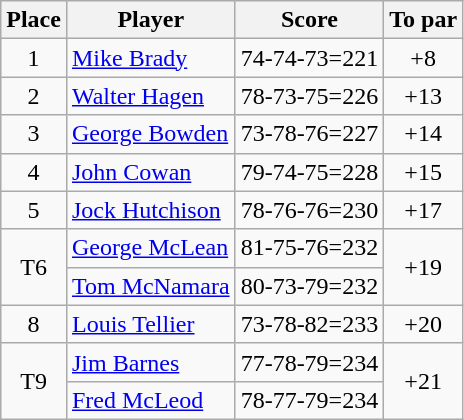<table class=wikitable>
<tr>
<th>Place</th>
<th>Player</th>
<th>Score</th>
<th>To par</th>
</tr>
<tr>
<td align=center>1</td>
<td> <a href='#'>Mike Brady</a></td>
<td>74-74-73=221</td>
<td align=center>+8</td>
</tr>
<tr>
<td align=center>2</td>
<td> <a href='#'>Walter Hagen</a></td>
<td>78-73-75=226</td>
<td align=center>+13</td>
</tr>
<tr>
<td align=center>3</td>
<td> <a href='#'>George Bowden</a></td>
<td>73-78-76=227</td>
<td align=center>+14</td>
</tr>
<tr>
<td align=center>4</td>
<td> <a href='#'>John Cowan</a></td>
<td>79-74-75=228</td>
<td align=center>+15</td>
</tr>
<tr>
<td align=center>5</td>
<td> <a href='#'>Jock Hutchison</a></td>
<td>78-76-76=230</td>
<td align=center>+17</td>
</tr>
<tr>
<td rowspan=2 align=center>T6</td>
<td> <a href='#'>George McLean</a></td>
<td>81-75-76=232</td>
<td rowspan=2 align=center>+19</td>
</tr>
<tr>
<td> <a href='#'>Tom McNamara</a></td>
<td>80-73-79=232</td>
</tr>
<tr>
<td align=center>8</td>
<td> <a href='#'>Louis Tellier</a></td>
<td>73-78-82=233</td>
<td align=center>+20</td>
</tr>
<tr>
<td rowspan=2 align=center>T9</td>
<td> <a href='#'>Jim Barnes</a></td>
<td>77-78-79=234</td>
<td rowspan=2 align=center>+21</td>
</tr>
<tr>
<td> <a href='#'>Fred McLeod</a></td>
<td>78-77-79=234</td>
</tr>
</table>
